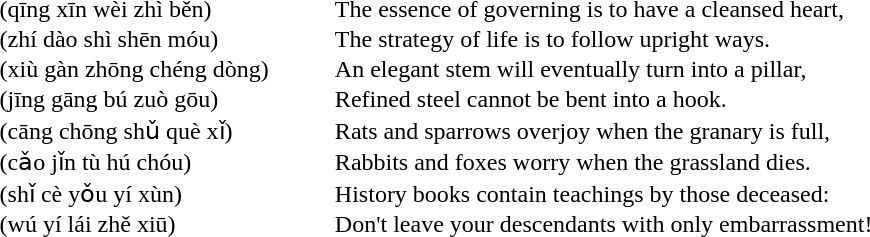<table border="0" cellpadding="0" style="margin:1em auto;">
<tr>
<td></td>
<td style="width:30pt;"></td>
<td></td>
</tr>
<tr>
<td> (qīng xīn wèi zhì běn)</td>
<td></td>
<td>The essence of governing is to have a cleansed heart,</td>
</tr>
<tr>
<td> (zhí dào shì shēn móu)</td>
<td></td>
<td>The strategy of life is to follow upright ways.</td>
</tr>
<tr>
<td> (xiù gàn zhōng chéng dòng)</td>
<td></td>
<td>An elegant stem will eventually turn into a pillar,</td>
</tr>
<tr>
<td> (jīng gāng bú zuò gōu)</td>
<td></td>
<td>Refined steel cannot be bent into a hook.</td>
</tr>
<tr>
<td> (cāng chōng shǔ què xǐ)</td>
<td></td>
<td>Rats and sparrows overjoy when the granary is full,</td>
</tr>
<tr>
<td> (cǎo jǐn tù hú chóu)</td>
<td></td>
<td>Rabbits and foxes worry when the grassland dies.</td>
</tr>
<tr>
<td> (shǐ cè yǒu yí xùn)</td>
<td></td>
<td>History books contain teachings by those deceased:</td>
</tr>
<tr>
<td> (wú yí lái zhě xiū)</td>
<td></td>
<td>Don't leave your descendants with only embarrassment!</td>
</tr>
</table>
